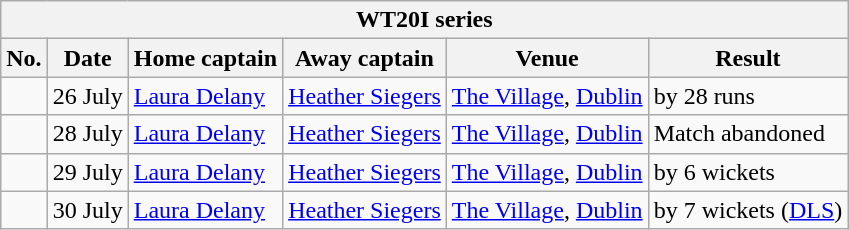<table class="wikitable">
<tr>
<th colspan="9">WT20I series</th>
</tr>
<tr>
<th>No.</th>
<th>Date</th>
<th>Home captain</th>
<th>Away captain</th>
<th>Venue</th>
<th>Result</th>
</tr>
<tr>
<td></td>
<td>26 July</td>
<td><a href='#'>Laura Delany</a></td>
<td><a href='#'>Heather Siegers</a></td>
<td><a href='#'>The Village</a>, <a href='#'>Dublin</a></td>
<td> by 28 runs</td>
</tr>
<tr>
<td></td>
<td>28 July</td>
<td><a href='#'>Laura Delany</a></td>
<td><a href='#'>Heather Siegers</a></td>
<td><a href='#'>The Village</a>, <a href='#'>Dublin</a></td>
<td>Match abandoned</td>
</tr>
<tr>
<td></td>
<td>29 July</td>
<td><a href='#'>Laura Delany</a></td>
<td><a href='#'>Heather Siegers</a></td>
<td><a href='#'>The Village</a>, <a href='#'>Dublin</a></td>
<td> by 6 wickets</td>
</tr>
<tr>
<td></td>
<td>30 July</td>
<td><a href='#'>Laura Delany</a></td>
<td><a href='#'>Heather Siegers</a></td>
<td><a href='#'>The Village</a>, <a href='#'>Dublin</a></td>
<td> by 7 wickets (<a href='#'>DLS</a>)</td>
</tr>
</table>
